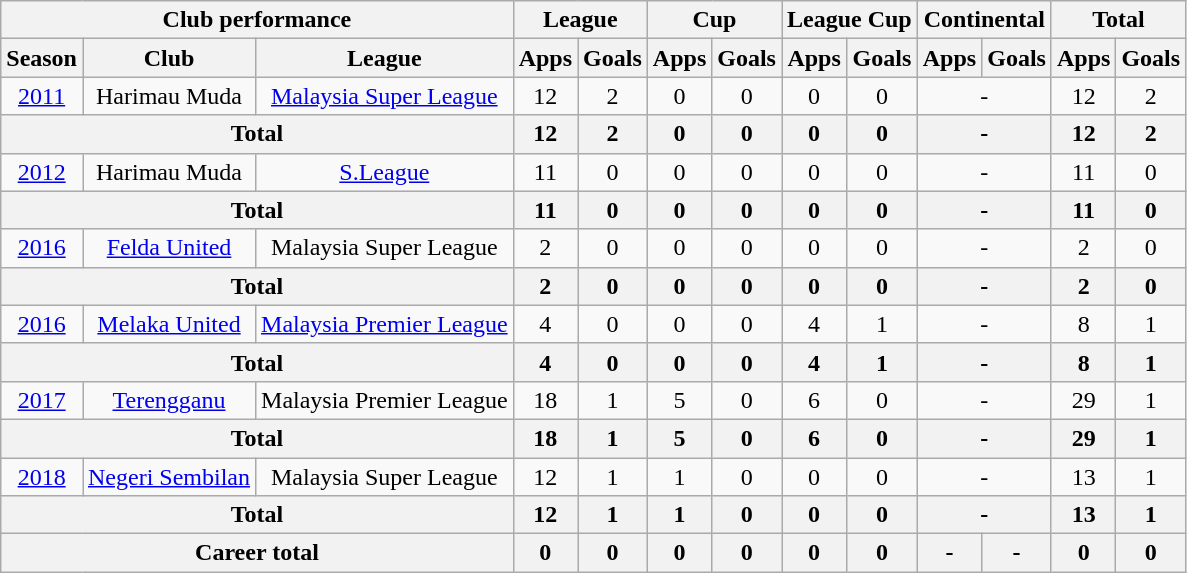<table class="wikitable" style="text-align:center">
<tr>
<th colspan=3>Club performance</th>
<th colspan=2>League</th>
<th colspan=2>Cup</th>
<th colspan=2>League Cup</th>
<th colspan=2>Continental</th>
<th colspan=2>Total</th>
</tr>
<tr>
<th>Season</th>
<th>Club</th>
<th>League</th>
<th>Apps</th>
<th>Goals</th>
<th>Apps</th>
<th>Goals</th>
<th>Apps</th>
<th>Goals</th>
<th>Apps</th>
<th>Goals</th>
<th>Apps</th>
<th>Goals</th>
</tr>
<tr>
<td><a href='#'>2011</a></td>
<td rowspan="1">Harimau Muda</td>
<td rowspan="1"><a href='#'>Malaysia Super League</a></td>
<td>12</td>
<td>2</td>
<td>0</td>
<td>0</td>
<td>0</td>
<td>0</td>
<td colspan="2">-</td>
<td>12</td>
<td>2</td>
</tr>
<tr>
<th colspan=3>Total</th>
<th>12</th>
<th>2</th>
<th>0</th>
<th>0</th>
<th>0</th>
<th>0</th>
<th colspan="2">-</th>
<th>12</th>
<th>2</th>
</tr>
<tr>
<td><a href='#'>2012</a></td>
<td rowspan="1">Harimau Muda</td>
<td rowspan="1"><a href='#'>S.League</a></td>
<td>11</td>
<td>0</td>
<td>0</td>
<td>0</td>
<td>0</td>
<td>0</td>
<td colspan="2">-</td>
<td>11</td>
<td>0</td>
</tr>
<tr>
<th colspan=3>Total</th>
<th>11</th>
<th>0</th>
<th>0</th>
<th>0</th>
<th>0</th>
<th>0</th>
<th colspan="2">-</th>
<th>11</th>
<th>0</th>
</tr>
<tr>
<td><a href='#'>2016</a></td>
<td rowspan="1"><a href='#'>Felda United</a></td>
<td rowspan="1">Malaysia Super League</td>
<td>2</td>
<td>0</td>
<td>0</td>
<td>0</td>
<td>0</td>
<td>0</td>
<td colspan="2">-</td>
<td>2</td>
<td>0</td>
</tr>
<tr>
<th colspan=3>Total</th>
<th>2</th>
<th>0</th>
<th>0</th>
<th>0</th>
<th>0</th>
<th>0</th>
<th colspan="2">-</th>
<th>2</th>
<th>0</th>
</tr>
<tr>
<td><a href='#'>2016</a></td>
<td rowspan="1"><a href='#'>Melaka United</a></td>
<td rowspan="1"><a href='#'>Malaysia Premier League</a></td>
<td>4</td>
<td>0</td>
<td>0</td>
<td>0</td>
<td>4</td>
<td>1</td>
<td colspan="2">-</td>
<td>8</td>
<td>1</td>
</tr>
<tr>
<th colspan=3>Total</th>
<th>4</th>
<th>0</th>
<th>0</th>
<th>0</th>
<th>4</th>
<th>1</th>
<th colspan="2">-</th>
<th>8</th>
<th>1</th>
</tr>
<tr>
<td><a href='#'>2017</a></td>
<td rowspan="1"><a href='#'>Terengganu</a></td>
<td rowspan="1">Malaysia Premier League</td>
<td>18</td>
<td>1</td>
<td>5</td>
<td>0</td>
<td>6</td>
<td>0</td>
<td colspan="2">-</td>
<td>29</td>
<td>1</td>
</tr>
<tr>
<th colspan=3>Total</th>
<th>18</th>
<th>1</th>
<th>5</th>
<th>0</th>
<th>6</th>
<th>0</th>
<th colspan="2">-</th>
<th>29</th>
<th>1</th>
</tr>
<tr>
<td><a href='#'>2018</a></td>
<td rowspan="1"><a href='#'>Negeri Sembilan</a></td>
<td rowspan="1">Malaysia Super League</td>
<td>12</td>
<td>1</td>
<td>1</td>
<td>0</td>
<td>0</td>
<td>0</td>
<td colspan="2">-</td>
<td>13</td>
<td>1</td>
</tr>
<tr>
<th colspan=3>Total</th>
<th>12</th>
<th>1</th>
<th>1</th>
<th>0</th>
<th>0</th>
<th>0</th>
<th colspan="2">-</th>
<th>13</th>
<th>1</th>
</tr>
<tr>
<th colspan=3>Career total</th>
<th>0</th>
<th>0</th>
<th>0</th>
<th>0</th>
<th>0</th>
<th>0</th>
<th>-</th>
<th>-</th>
<th>0</th>
<th>0</th>
</tr>
</table>
